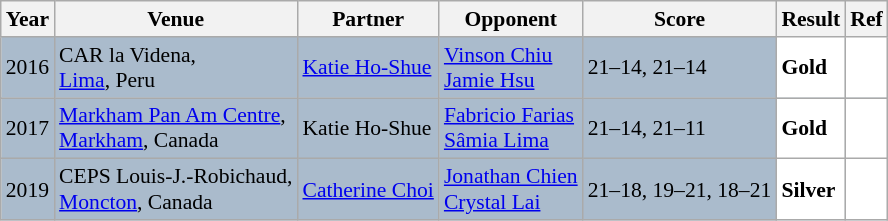<table class="sortable wikitable" style="font-size: 90%;">
<tr>
<th>Year</th>
<th>Venue</th>
<th>Partner</th>
<th>Opponent</th>
<th>Score</th>
<th>Result</th>
<th>Ref</th>
</tr>
<tr style="background:#AABBCC">
<td align="center">2016</td>
<td align="left">CAR la Videna,<br><a href='#'>Lima</a>, Peru</td>
<td align="left"> <a href='#'>Katie Ho-Shue</a></td>
<td align="left"> <a href='#'>Vinson Chiu</a><br> <a href='#'>Jamie Hsu</a></td>
<td align="left">21–14, 21–14</td>
<td style="text-align:left; background:white"> <strong>Gold</strong></td>
<td style="text-align:center; background:white"></td>
</tr>
<tr style="background:#AABBCC">
<td align="center">2017</td>
<td align="left"><a href='#'>Markham Pan Am Centre</a>,<br><a href='#'>Markham</a>, Canada</td>
<td align="left"> Katie Ho-Shue</td>
<td align="left"> <a href='#'>Fabricio Farias</a><br> <a href='#'>Sâmia Lima</a></td>
<td align="left">21–14, 21–11</td>
<td style="text-align:left; background:white"> <strong>Gold</strong></td>
<td style="text-align:center; background:white"></td>
</tr>
<tr style="background:#AABBCC">
<td align="center">2019</td>
<td align="left">CEPS Louis-J.-Robichaud,<br><a href='#'>Moncton</a>, Canada</td>
<td align="left"> <a href='#'>Catherine Choi</a></td>
<td align="left"> <a href='#'>Jonathan Chien</a><br> <a href='#'>Crystal Lai</a></td>
<td align="left">21–18, 19–21, 18–21</td>
<td style="text-align:left; background:white"> <strong>Silver</strong></td>
<td style="text-align:center; background:white"></td>
</tr>
</table>
